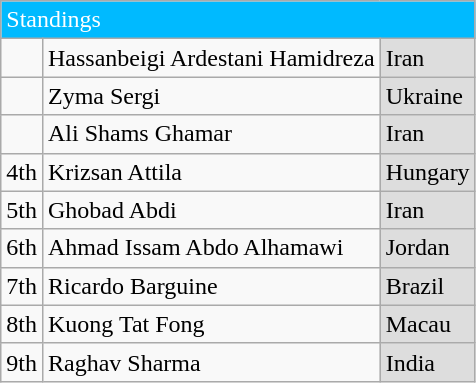<table class="wikitable">
<tr>
<td colspan="3" style="background:#00baff;color:#fff">Standings</td>
</tr>
<tr>
<td></td>
<td>Hassanbeigi Ardestani Hamidreza</td>
<td style="background:#dddddd"> Iran</td>
</tr>
<tr>
<td></td>
<td>Zyma Sergi</td>
<td style="background:#dddddd"> Ukraine</td>
</tr>
<tr>
<td></td>
<td>Ali Shams Ghamar</td>
<td style="background:#dddddd"> Iran</td>
</tr>
<tr>
<td>4th</td>
<td>Krizsan Attila</td>
<td style="background:#dddddd"> Hungary</td>
</tr>
<tr>
<td>5th</td>
<td>Ghobad Abdi</td>
<td style="background:#dddddd"> Iran</td>
</tr>
<tr>
<td>6th</td>
<td>Ahmad Issam Abdo Alhamawi</td>
<td style="background:#dddddd"> Jordan</td>
</tr>
<tr>
<td>7th</td>
<td>Ricardo Barguine</td>
<td style="background:#dddddd"> Brazil</td>
</tr>
<tr>
<td>8th</td>
<td>Kuong Tat Fong</td>
<td style="background:#dddddd"> Macau</td>
</tr>
<tr>
<td>9th</td>
<td>Raghav Sharma</td>
<td style="background:#dddddd"> India</td>
</tr>
</table>
